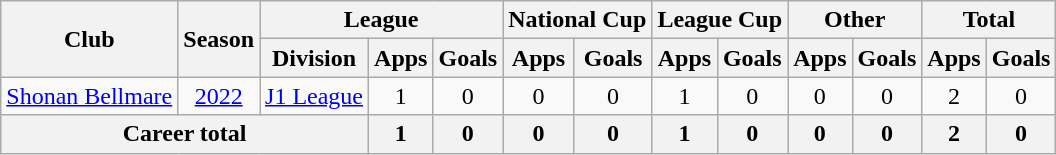<table class="wikitable" style="text-align: center">
<tr>
<th rowspan="2">Club</th>
<th rowspan="2">Season</th>
<th colspan="3">League</th>
<th colspan="2">National Cup</th>
<th colspan="2">League Cup</th>
<th colspan="2">Other</th>
<th colspan="2">Total</th>
</tr>
<tr>
<th>Division</th>
<th>Apps</th>
<th>Goals</th>
<th>Apps</th>
<th>Goals</th>
<th>Apps</th>
<th>Goals</th>
<th>Apps</th>
<th>Goals</th>
<th>Apps</th>
<th>Goals</th>
</tr>
<tr>
<td><a href='#'>Shonan Bellmare</a></td>
<td><a href='#'>2022</a></td>
<td><a href='#'>J1 League</a></td>
<td>1</td>
<td>0</td>
<td>0</td>
<td>0</td>
<td>1</td>
<td>0</td>
<td>0</td>
<td>0</td>
<td>2</td>
<td>0</td>
</tr>
<tr>
<th colspan=3>Career total</th>
<th>1</th>
<th>0</th>
<th>0</th>
<th>0</th>
<th>1</th>
<th>0</th>
<th>0</th>
<th>0</th>
<th>2</th>
<th>0</th>
</tr>
</table>
